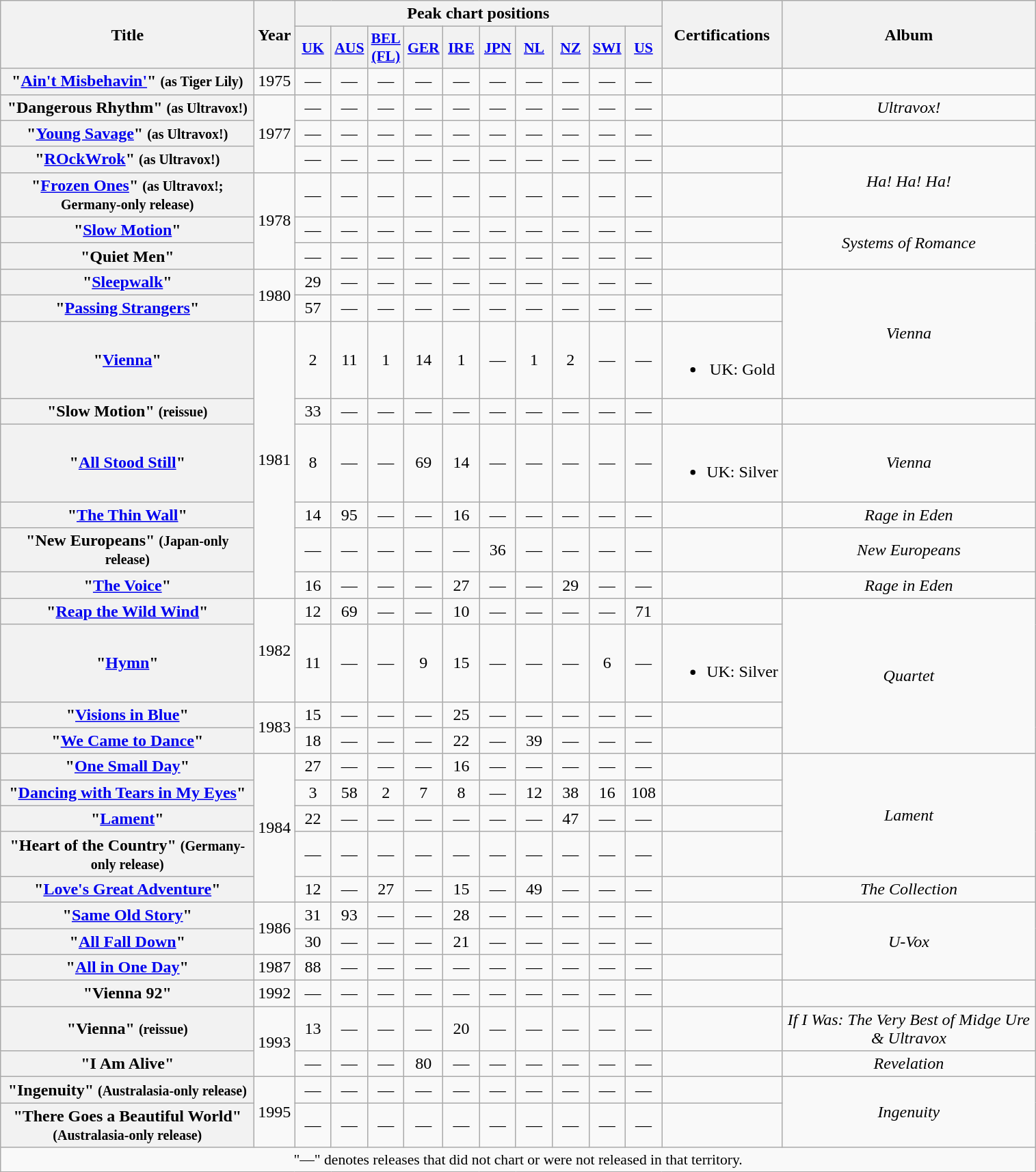<table class="wikitable plainrowheaders" style="text-align:center;">
<tr>
<th rowspan="2" scope="col" style="width:15em;">Title</th>
<th rowspan="2" scope="col" style="width:2em;">Year</th>
<th colspan="10">Peak chart positions</th>
<th rowspan="2">Certifications</th>
<th rowspan="2" style="width:15em;">Album</th>
</tr>
<tr>
<th scope="col" style="width:2em;font-size:90%;"><a href='#'>UK</a><br></th>
<th scope="col" style="width:2em;font-size:90%;"><a href='#'>AUS</a><br></th>
<th scope="col" style="width:2em;font-size:90%;"><a href='#'>BEL<br>(FL)</a><br></th>
<th scope="col" style="width:2em;font-size:90%;"><a href='#'>GER</a><br></th>
<th scope="col" style="width:2em;font-size:90%;"><a href='#'>IRE</a><br></th>
<th scope="col" style="width:2em;font-size:90%;"><a href='#'>JPN</a><br></th>
<th scope="col" style="width:2em;font-size:90%;"><a href='#'>NL</a><br></th>
<th scope="col" style="width:2em;font-size:90%;"><a href='#'>NZ</a><br></th>
<th scope="col" style="width:2em;font-size:90%;"><a href='#'>SWI</a><br></th>
<th scope="col" style="width:2em;font-size:90%;"><a href='#'>US</a><br></th>
</tr>
<tr>
<th scope="row">"<a href='#'>Ain't Misbehavin'</a>" <small>(as Tiger Lily)</small></th>
<td>1975</td>
<td>—</td>
<td>—</td>
<td>—</td>
<td>—</td>
<td>—</td>
<td>—</td>
<td>—</td>
<td>—</td>
<td>—</td>
<td>—</td>
<td></td>
<td></td>
</tr>
<tr>
<th scope="row">"Dangerous Rhythm" <small>(as Ultravox!)</small></th>
<td rowspan="3">1977</td>
<td>—</td>
<td>—</td>
<td>—</td>
<td>—</td>
<td>—</td>
<td>—</td>
<td>—</td>
<td>—</td>
<td>—</td>
<td>—</td>
<td></td>
<td><em>Ultravox!</em></td>
</tr>
<tr>
<th scope="row">"<a href='#'>Young Savage</a>" <small>(as Ultravox!)</small></th>
<td>—</td>
<td>—</td>
<td>—</td>
<td>—</td>
<td>—</td>
<td>—</td>
<td>—</td>
<td>—</td>
<td>—</td>
<td>—</td>
<td></td>
<td></td>
</tr>
<tr>
<th scope="row">"<a href='#'>ROckWrok</a>" <small>(as Ultravox!)</small></th>
<td>—</td>
<td>—</td>
<td>—</td>
<td>—</td>
<td>—</td>
<td>—</td>
<td>—</td>
<td>—</td>
<td>—</td>
<td>—</td>
<td></td>
<td rowspan="2"><em>Ha! Ha! Ha!</em></td>
</tr>
<tr>
<th scope="row">"<a href='#'>Frozen Ones</a>" <small>(as Ultravox!; Germany-only release)</small></th>
<td rowspan="3">1978</td>
<td>—</td>
<td>—</td>
<td>—</td>
<td>—</td>
<td>—</td>
<td>—</td>
<td>—</td>
<td>—</td>
<td>—</td>
<td>—</td>
<td></td>
</tr>
<tr>
<th scope="row">"<a href='#'>Slow Motion</a>"</th>
<td>—</td>
<td>—</td>
<td>—</td>
<td>—</td>
<td>—</td>
<td>—</td>
<td>—</td>
<td>—</td>
<td>—</td>
<td>—</td>
<td></td>
<td rowspan="2"><em>Systems of Romance</em></td>
</tr>
<tr>
<th scope="row">"Quiet Men"</th>
<td>—</td>
<td>—</td>
<td>—</td>
<td>—</td>
<td>—</td>
<td>—</td>
<td>—</td>
<td>—</td>
<td>—</td>
<td>—</td>
<td></td>
</tr>
<tr>
<th scope="row">"<a href='#'>Sleepwalk</a>"</th>
<td rowspan="2">1980</td>
<td>29</td>
<td>—</td>
<td>—</td>
<td>—</td>
<td>—</td>
<td>—</td>
<td>—</td>
<td>—</td>
<td>—</td>
<td>—</td>
<td></td>
<td rowspan="3"><em>Vienna</em></td>
</tr>
<tr>
<th scope="row">"<a href='#'>Passing Strangers</a>"</th>
<td>57</td>
<td>—</td>
<td>—</td>
<td>—</td>
<td>—</td>
<td>—</td>
<td>—</td>
<td>—</td>
<td>—</td>
<td>—</td>
<td></td>
</tr>
<tr>
<th scope="row">"<a href='#'>Vienna</a>"</th>
<td rowspan="6">1981</td>
<td>2</td>
<td>11</td>
<td>1</td>
<td>14</td>
<td>1</td>
<td>—</td>
<td>1</td>
<td>2</td>
<td>—</td>
<td>—</td>
<td><br><ul><li>UK: Gold</li></ul></td>
</tr>
<tr>
<th scope="row">"Slow Motion" <small>(reissue)</small></th>
<td>33</td>
<td>—</td>
<td>—</td>
<td>—</td>
<td>—</td>
<td>—</td>
<td>—</td>
<td>—</td>
<td>—</td>
<td>—</td>
<td></td>
<td></td>
</tr>
<tr>
<th scope="row">"<a href='#'>All Stood Still</a>"</th>
<td>8</td>
<td>—</td>
<td>—</td>
<td>69</td>
<td>14</td>
<td>—</td>
<td>—</td>
<td>—</td>
<td>—</td>
<td>—</td>
<td><br><ul><li>UK: Silver</li></ul></td>
<td><em>Vienna</em></td>
</tr>
<tr>
<th scope="row">"<a href='#'>The Thin Wall</a>"</th>
<td>14</td>
<td>95</td>
<td>—</td>
<td>—</td>
<td>16</td>
<td>—</td>
<td>—</td>
<td>—</td>
<td>—</td>
<td>—</td>
<td></td>
<td><em>Rage in Eden</em></td>
</tr>
<tr>
<th scope="row">"New Europeans" <small>(Japan-only release)</small></th>
<td>—</td>
<td>—</td>
<td>—</td>
<td>—</td>
<td>—</td>
<td>36</td>
<td>—</td>
<td>—</td>
<td>—</td>
<td>—</td>
<td></td>
<td><em>New Europeans</em></td>
</tr>
<tr>
<th scope="row">"<a href='#'>The Voice</a>"</th>
<td>16</td>
<td>—</td>
<td>—</td>
<td>—</td>
<td>27</td>
<td>—</td>
<td>—</td>
<td>29</td>
<td>—</td>
<td>—</td>
<td></td>
<td><em>Rage in Eden</em></td>
</tr>
<tr>
<th scope="row">"<a href='#'>Reap the Wild Wind</a>"</th>
<td rowspan="2">1982</td>
<td>12</td>
<td>69</td>
<td>—</td>
<td>—</td>
<td>10</td>
<td>—</td>
<td>—</td>
<td>—</td>
<td>—</td>
<td>71</td>
<td></td>
<td rowspan="4"><em>Quartet</em></td>
</tr>
<tr>
<th scope="row">"<a href='#'>Hymn</a>"</th>
<td>11</td>
<td>—</td>
<td>—</td>
<td>9</td>
<td>15</td>
<td>—</td>
<td>—</td>
<td>—</td>
<td>6</td>
<td>—</td>
<td><br><ul><li>UK: Silver</li></ul></td>
</tr>
<tr>
<th scope="row">"<a href='#'>Visions in Blue</a>"</th>
<td rowspan="2">1983</td>
<td>15</td>
<td>—</td>
<td>—</td>
<td>—</td>
<td>25</td>
<td>—</td>
<td>—</td>
<td>—</td>
<td>—</td>
<td>—</td>
<td></td>
</tr>
<tr>
<th scope="row">"<a href='#'>We Came to Dance</a>"</th>
<td>18</td>
<td>—</td>
<td>—</td>
<td>—</td>
<td>22</td>
<td>—</td>
<td>39</td>
<td>—</td>
<td>—</td>
<td>—</td>
<td></td>
</tr>
<tr>
<th scope="row">"<a href='#'>One Small Day</a>"</th>
<td rowspan="5">1984</td>
<td>27</td>
<td>—</td>
<td>—</td>
<td>—</td>
<td>16</td>
<td>—</td>
<td>—</td>
<td>—</td>
<td>—</td>
<td>—</td>
<td></td>
<td rowspan="4"><em>Lament</em></td>
</tr>
<tr>
<th scope="row">"<a href='#'>Dancing with Tears in My Eyes</a>"</th>
<td>3</td>
<td>58</td>
<td>2</td>
<td>7</td>
<td>8</td>
<td>—</td>
<td>12</td>
<td>38</td>
<td>16</td>
<td>108</td>
<td></td>
</tr>
<tr>
<th scope="row">"<a href='#'>Lament</a>"</th>
<td>22</td>
<td>—</td>
<td>—</td>
<td>—</td>
<td>—</td>
<td>—</td>
<td>—</td>
<td>47</td>
<td>—</td>
<td>—</td>
<td></td>
</tr>
<tr>
<th scope="row">"Heart of the Country" <small>(Germany-only release)</small></th>
<td>—</td>
<td>—</td>
<td>—</td>
<td>—</td>
<td>—</td>
<td>—</td>
<td>—</td>
<td>—</td>
<td>—</td>
<td>—</td>
<td></td>
</tr>
<tr>
<th scope="row">"<a href='#'>Love's Great Adventure</a>"</th>
<td>12</td>
<td>—</td>
<td>27</td>
<td>—</td>
<td>15</td>
<td>—</td>
<td>49</td>
<td>—</td>
<td>—</td>
<td>—</td>
<td></td>
<td><em>The Collection</em></td>
</tr>
<tr>
<th scope="row">"<a href='#'>Same Old Story</a>"</th>
<td rowspan="2">1986</td>
<td>31</td>
<td>93</td>
<td>—</td>
<td>—</td>
<td>28</td>
<td>—</td>
<td>—</td>
<td>—</td>
<td>—</td>
<td>—</td>
<td></td>
<td rowspan="3"><em>U-Vox</em></td>
</tr>
<tr>
<th scope="row">"<a href='#'>All Fall Down</a>"</th>
<td>30</td>
<td>—</td>
<td>—</td>
<td>—</td>
<td>21</td>
<td>—</td>
<td>—</td>
<td>—</td>
<td>—</td>
<td>—</td>
<td></td>
</tr>
<tr>
<th scope="row">"<a href='#'>All in One Day</a>"</th>
<td>1987</td>
<td>88</td>
<td>—</td>
<td>—</td>
<td>—</td>
<td>—</td>
<td>—</td>
<td>—</td>
<td>—</td>
<td>—</td>
<td>—</td>
<td></td>
</tr>
<tr>
<th scope="row">"Vienna 92"</th>
<td>1992</td>
<td>—</td>
<td>—</td>
<td>—</td>
<td>—</td>
<td>—</td>
<td>—</td>
<td>—</td>
<td>—</td>
<td>—</td>
<td>—</td>
<td></td>
<td></td>
</tr>
<tr>
<th scope="row">"Vienna" <small>(reissue)</small></th>
<td rowspan="2">1993</td>
<td>13</td>
<td>—</td>
<td>—</td>
<td>—</td>
<td>20</td>
<td>—</td>
<td>—</td>
<td>—</td>
<td>—</td>
<td>—</td>
<td></td>
<td><em>If I Was: The Very Best of Midge Ure & Ultravox</em></td>
</tr>
<tr>
<th scope="row">"I Am Alive"</th>
<td>—</td>
<td>—</td>
<td>—</td>
<td>80</td>
<td>—</td>
<td>—</td>
<td>—</td>
<td>—</td>
<td>—</td>
<td>—</td>
<td></td>
<td><em>Revelation</em></td>
</tr>
<tr>
<th scope="row">"Ingenuity" <small>(Australasia-only release)</small></th>
<td rowspan="2">1995</td>
<td>—</td>
<td>—</td>
<td>—</td>
<td>—</td>
<td>—</td>
<td>—</td>
<td>—</td>
<td>—</td>
<td>—</td>
<td>—</td>
<td></td>
<td rowspan="2"><em>Ingenuity</em></td>
</tr>
<tr>
<th scope="row">"There Goes a Beautiful World" <small>(Australasia-only release)</small></th>
<td>—</td>
<td>—</td>
<td>—</td>
<td>—</td>
<td>—</td>
<td>—</td>
<td>—</td>
<td>—</td>
<td>—</td>
<td>—</td>
<td></td>
</tr>
<tr>
<td colspan="14" style="font-size:90%">"—" denotes releases that did not chart or were not released in that territory.</td>
</tr>
</table>
